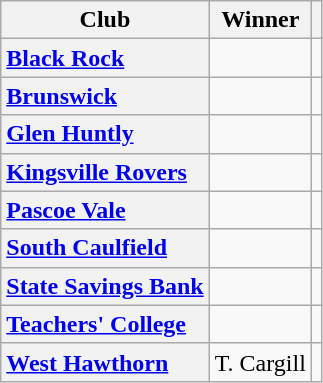<table class="wikitable plainrowheaders">
<tr>
<th>Club</th>
<th>Winner</th>
<th></th>
</tr>
<tr>
<th style="text-align:left"><a href='#'>Black Rock</a></th>
<td></td>
<td align="center"></td>
</tr>
<tr>
<th style="text-align:left"><a href='#'>Brunswick</a></th>
<td></td>
<td align="center"></td>
</tr>
<tr>
<th style="text-align:left"><a href='#'>Glen Huntly</a></th>
<td></td>
<td align="center"></td>
</tr>
<tr>
<th style="text-align:left"><a href='#'>Kingsville Rovers</a></th>
<td></td>
<td align="center"></td>
</tr>
<tr>
<th style="text-align:left"><a href='#'>Pascoe Vale</a></th>
<td></td>
<td align="center"></td>
</tr>
<tr>
<th style="text-align:left"><a href='#'>South Caulfield</a></th>
<td></td>
<td align="center"></td>
</tr>
<tr>
<th style="text-align:left"><a href='#'>State Savings Bank</a></th>
<td></td>
<td align="center"></td>
</tr>
<tr>
<th style="text-align:left"><a href='#'>Teachers' College</a></th>
<td></td>
<td align="center"></td>
</tr>
<tr>
<th style="text-align:left"><a href='#'>West Hawthorn</a></th>
<td>T. Cargill</td>
<td align="center"></td>
</tr>
</table>
